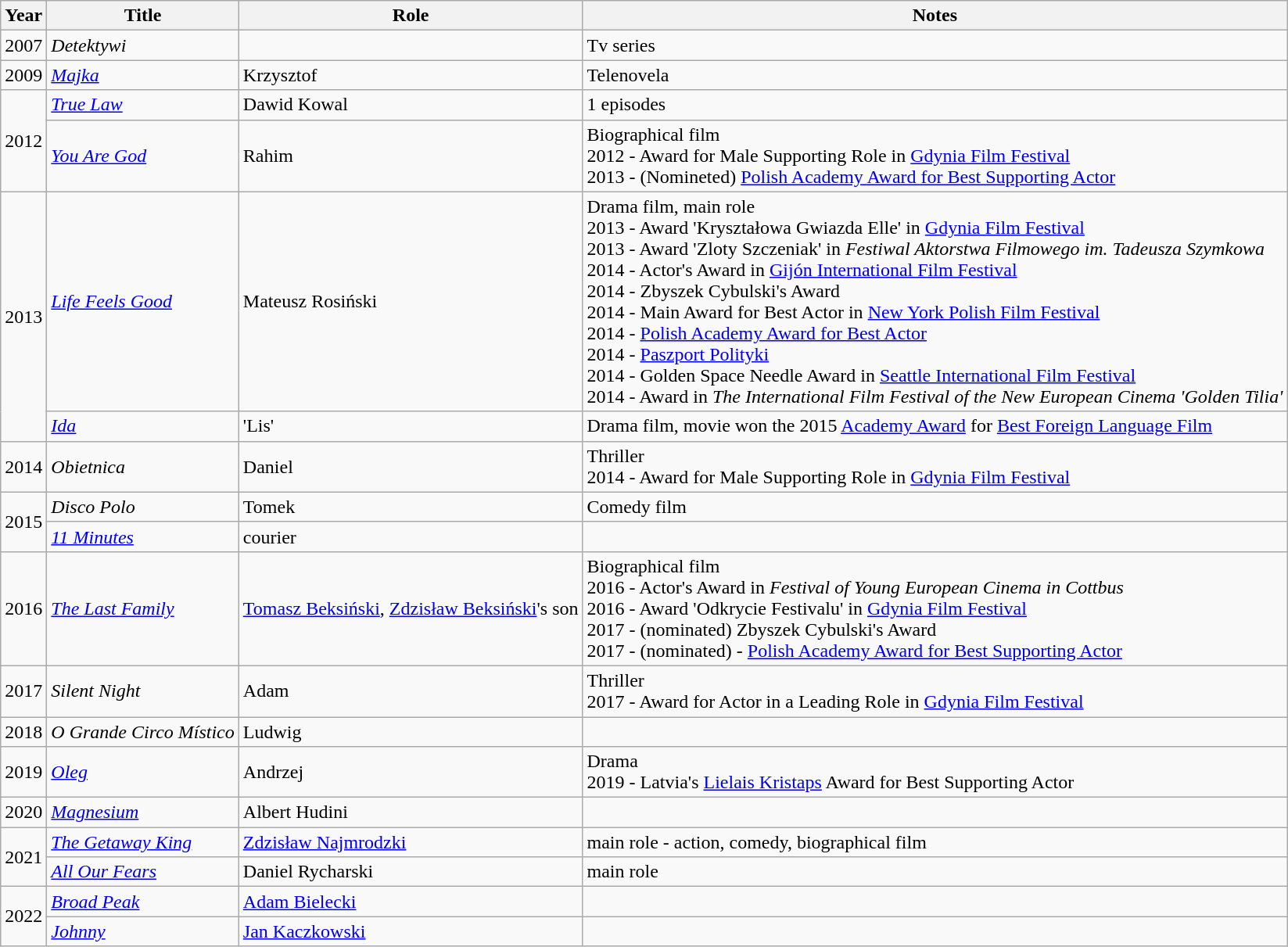<table class="wikitable sortable">
<tr>
<th>Year</th>
<th>Title</th>
<th>Role</th>
<th class="unsortable">Notes</th>
</tr>
<tr>
<td>2007</td>
<td><em>Detektywi</em></td>
<td></td>
<td>Tv series</td>
</tr>
<tr>
<td>2009</td>
<td><em><a href='#'>Majka</a></em></td>
<td>Krzysztof</td>
<td>Telenovela</td>
</tr>
<tr>
<td rowspan="2">2012</td>
<td><em><a href='#'>True Law</a></em></td>
<td>Dawid Kowal</td>
<td>1 episodes</td>
</tr>
<tr>
<td><em><a href='#'>You Are God</a></em></td>
<td>Rahim</td>
<td>Biographical film<br> 2012 - Award for Male Supporting Role in <a href='#'>Gdynia Film Festival</a><br> 2013 - (Nomineted) <a href='#'>Polish Academy Award for Best Supporting Actor</a></td>
</tr>
<tr>
<td rowspan="2">2013</td>
<td><em><a href='#'>Life Feels Good</a></em></td>
<td>Mateusz Rosiński</td>
<td>Drama film, main role<br> 2013 - Award 'Kryształowa Gwiazda Elle' in <a href='#'>Gdynia Film Festival</a><br> 2013 - Award 'Zloty Szczeniak' in <em>Festiwal Aktorstwa Filmowego im. Tadeusza Szymkowa</em><br> 2014 - Actor's Award in <a href='#'>Gijón International Film Festival</a><br> 2014 - Zbyszek Cybulski's Award<br>2014 - Main Award for Best Actor in <a href='#'>New York Polish Film Festival</a><br> 2014 - <a href='#'>Polish Academy Award for Best Actor</a><br> 2014 - <a href='#'>Paszport Polityki</a><br> 2014 - Golden Space Needle Award in <a href='#'>Seattle International Film Festival</a><br> 2014 - Award in <em>The International Film Festival of the New European Cinema 'Golden Tilia' </em></td>
</tr>
<tr>
<td><em><a href='#'>Ida</a></em></td>
<td>'Lis'</td>
<td>Drama film, movie won the 2015 <a href='#'>Academy Award</a> for <a href='#'>Best Foreign Language Film</a></td>
</tr>
<tr>
<td>2014</td>
<td><em>Obietnica</em></td>
<td>Daniel</td>
<td>Thriller<br> 2014 - Award for Male Supporting Role in <a href='#'>Gdynia Film Festival</a></td>
</tr>
<tr>
<td rowspan="2">2015</td>
<td><em>Disco Polo</em></td>
<td>Tomek</td>
<td>Comedy film</td>
</tr>
<tr>
<td><em><a href='#'>11 Minutes</a></em></td>
<td>courier</td>
<td></td>
</tr>
<tr>
<td>2016</td>
<td><em><a href='#'>The Last Family</a></em></td>
<td><a href='#'>Tomasz Beksiński</a>, <a href='#'>Zdzisław Beksiński</a>'s son</td>
<td>Biographical film<br> 2016 - Actor's Award in <em>Festival of Young European Cinema in Cottbus</em><br> 2016 - Award 'Odkrycie Festivalu' in <a href='#'>Gdynia Film Festival</a><br> 2017 - (nominated) Zbyszek Cybulski's Award<br> 2017 - (nominated) - <a href='#'>Polish Academy Award for Best Supporting Actor</a></td>
</tr>
<tr>
<td>2017</td>
<td><em>Silent Night</em></td>
<td>Adam</td>
<td>Thriller<br> 2017 - Award for Actor in a Leading Role in <a href='#'>Gdynia Film Festival</a></td>
</tr>
<tr>
<td>2018</td>
<td><em>O Grande Circo Místico</em></td>
<td>Ludwig</td>
<td></td>
</tr>
<tr>
<td>2019</td>
<td><em><a href='#'>Oleg</a></em></td>
<td>Andrzej</td>
<td>Drama<br> 2019 - Latvia's <a href='#'>Lielais Kristaps</a> Award for Best Supporting Actor</td>
</tr>
<tr>
<td>2020</td>
<td><em><a href='#'>Magnesium</a></em></td>
<td>Albert Hudini</td>
<td></td>
</tr>
<tr>
<td rowspan="2">2021</td>
<td><em><a href='#'>The Getaway King</a></em></td>
<td><a href='#'>Zdzisław Najmrodzki</a></td>
<td>main role - action, comedy, biographical film</td>
</tr>
<tr>
<td><em><a href='#'>All Our Fears</a></em></td>
<td>Daniel Rycharski</td>
<td>main role</td>
</tr>
<tr>
<td rowspan="2">2022</td>
<td><em><a href='#'>Broad Peak</a></em></td>
<td><a href='#'>Adam Bielecki</a></td>
<td></td>
</tr>
<tr>
<td><em><a href='#'>Johnny</a></em></td>
<td><a href='#'>Jan Kaczkowski</a></td>
<td></td>
</tr>
</table>
